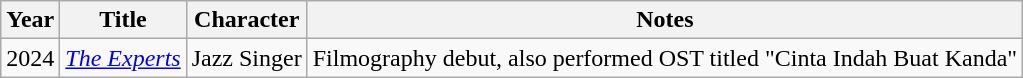<table class="wikitable">
<tr>
<th>Year</th>
<th>Title</th>
<th>Character</th>
<th>Notes</th>
</tr>
<tr>
<td>2024</td>
<td><em><a href='#'>The Experts</a></em></td>
<td>Jazz Singer</td>
<td>Filmography debut, also performed OST titled "Cinta Indah Buat Kanda"</td>
</tr>
</table>
